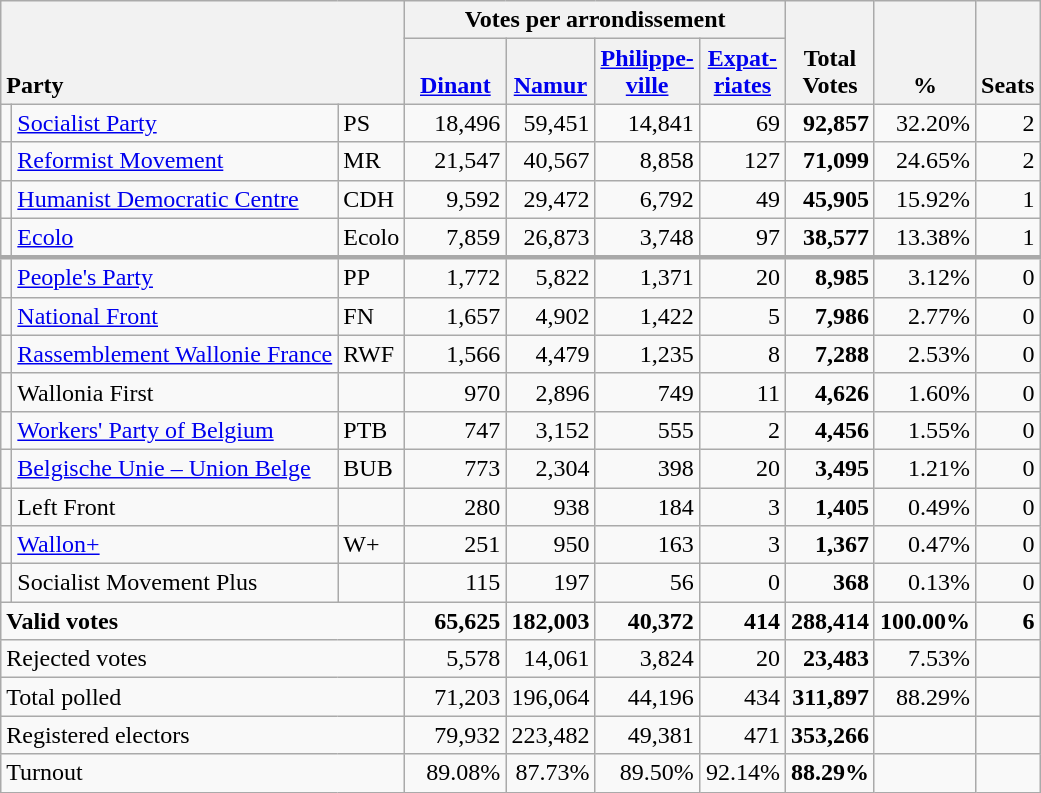<table class="wikitable" border="1" style="text-align:right;">
<tr>
<th style="text-align:left;" valign=bottom rowspan=2 colspan=3>Party</th>
<th colspan=4>Votes per arrondissement</th>
<th align=center valign=bottom rowspan=2 width="50">Total Votes</th>
<th align=center valign=bottom rowspan=2 width="50">%</th>
<th align=center valign=bottom rowspan=2>Seats</th>
</tr>
<tr>
<th align=center valign=bottom width="60"><a href='#'>Dinant</a></th>
<th align=center valign=bottom width="50"><a href='#'>Namur</a></th>
<th align=center valign=bottom width="50"><a href='#'>Philippe- ville</a></th>
<th align=center valign=bottom width="50"><a href='#'>Expat- riates</a></th>
</tr>
<tr>
<td></td>
<td align=left><a href='#'>Socialist Party</a></td>
<td align=left>PS</td>
<td>18,496</td>
<td>59,451</td>
<td>14,841</td>
<td>69</td>
<td><strong>92,857</strong></td>
<td>32.20%</td>
<td>2</td>
</tr>
<tr>
<td></td>
<td align=left><a href='#'>Reformist Movement</a></td>
<td align=left>MR</td>
<td>21,547</td>
<td>40,567</td>
<td>8,858</td>
<td>127</td>
<td><strong>71,099</strong></td>
<td>24.65%</td>
<td>2</td>
</tr>
<tr>
<td></td>
<td align=left style="white-space: nowrap;"><a href='#'>Humanist Democratic Centre</a></td>
<td align=left>CDH</td>
<td>9,592</td>
<td>29,472</td>
<td>6,792</td>
<td>49</td>
<td><strong>45,905</strong></td>
<td>15.92%</td>
<td>1</td>
</tr>
<tr>
<td></td>
<td align=left><a href='#'>Ecolo</a></td>
<td align=left>Ecolo</td>
<td>7,859</td>
<td>26,873</td>
<td>3,748</td>
<td>97</td>
<td><strong>38,577</strong></td>
<td>13.38%</td>
<td>1</td>
</tr>
<tr style="border-top:3px solid darkgray;">
<td></td>
<td align=left><a href='#'>People's Party</a></td>
<td align=left>PP</td>
<td>1,772</td>
<td>5,822</td>
<td>1,371</td>
<td>20</td>
<td><strong>8,985</strong></td>
<td>3.12%</td>
<td>0</td>
</tr>
<tr>
<td></td>
<td align=left><a href='#'>National Front</a></td>
<td align=left>FN</td>
<td>1,657</td>
<td>4,902</td>
<td>1,422</td>
<td>5</td>
<td><strong>7,986</strong></td>
<td>2.77%</td>
<td>0</td>
</tr>
<tr>
<td></td>
<td align=left><a href='#'>Rassemblement Wallonie France</a></td>
<td align=left>RWF</td>
<td>1,566</td>
<td>4,479</td>
<td>1,235</td>
<td>8</td>
<td><strong>7,288</strong></td>
<td>2.53%</td>
<td>0</td>
</tr>
<tr>
<td></td>
<td align=left>Wallonia First</td>
<td align=left></td>
<td>970</td>
<td>2,896</td>
<td>749</td>
<td>11</td>
<td><strong>4,626</strong></td>
<td>1.60%</td>
<td>0</td>
</tr>
<tr>
<td></td>
<td align=left><a href='#'>Workers' Party of Belgium</a></td>
<td align=left>PTB</td>
<td>747</td>
<td>3,152</td>
<td>555</td>
<td>2</td>
<td><strong>4,456</strong></td>
<td>1.55%</td>
<td>0</td>
</tr>
<tr>
<td></td>
<td align=left><a href='#'>Belgische Unie – Union Belge</a></td>
<td align=left>BUB</td>
<td>773</td>
<td>2,304</td>
<td>398</td>
<td>20</td>
<td><strong>3,495</strong></td>
<td>1.21%</td>
<td>0</td>
</tr>
<tr>
<td></td>
<td align=left>Left Front</td>
<td align=left></td>
<td>280</td>
<td>938</td>
<td>184</td>
<td>3</td>
<td><strong>1,405</strong></td>
<td>0.49%</td>
<td>0</td>
</tr>
<tr>
<td></td>
<td align=left><a href='#'>Wallon+</a></td>
<td align=left>W+</td>
<td>251</td>
<td>950</td>
<td>163</td>
<td>3</td>
<td><strong>1,367</strong></td>
<td>0.47%</td>
<td>0</td>
</tr>
<tr>
<td></td>
<td align=left>Socialist Movement Plus</td>
<td align=left></td>
<td>115</td>
<td>197</td>
<td>56</td>
<td>0</td>
<td><strong>368</strong></td>
<td>0.13%</td>
<td>0</td>
</tr>
<tr style="font-weight:bold">
<td align=left colspan=3>Valid votes</td>
<td>65,625</td>
<td>182,003</td>
<td>40,372</td>
<td>414</td>
<td>288,414</td>
<td>100.00%</td>
<td>6</td>
</tr>
<tr>
<td align=left colspan=3>Rejected votes</td>
<td>5,578</td>
<td>14,061</td>
<td>3,824</td>
<td>20</td>
<td><strong>23,483</strong></td>
<td>7.53%</td>
<td></td>
</tr>
<tr>
<td align=left colspan=3>Total polled</td>
<td>71,203</td>
<td>196,064</td>
<td>44,196</td>
<td>434</td>
<td><strong>311,897</strong></td>
<td>88.29%</td>
<td></td>
</tr>
<tr>
<td align=left colspan=3>Registered electors</td>
<td>79,932</td>
<td>223,482</td>
<td>49,381</td>
<td>471</td>
<td><strong>353,266</strong></td>
<td></td>
<td></td>
</tr>
<tr>
<td align=left colspan=3>Turnout</td>
<td>89.08%</td>
<td>87.73%</td>
<td>89.50%</td>
<td>92.14%</td>
<td><strong>88.29%</strong></td>
<td></td>
<td></td>
</tr>
</table>
